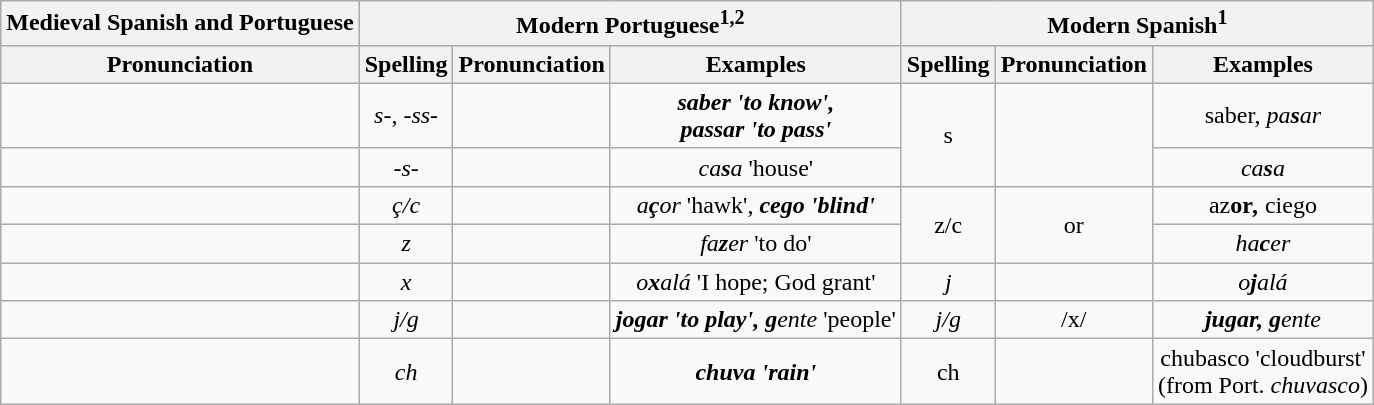<table class="wikitable">
<tr align=center>
<th>Medieval Spanish and Portuguese</th>
<th colspan="3">Modern Portuguese<sup>1,2</sup></th>
<th colspan="3">Modern Spanish<sup>1</sup></th>
</tr>
<tr align=center>
<th>Pronunciation</th>
<th>Spelling</th>
<th>Pronunciation</th>
<th>Examples</th>
<th>Spelling</th>
<th>Pronunciation</th>
<th>Examples</th>
</tr>
<tr align=center>
<td></td>
<td><em>s-</em>, <em>-ss-</em></td>
<td></td>
<td><strong><em>s<strong>aber<em> 'to know',<br></em>pa</strong>ss<strong>ar<em> 'to pass'</td>
<td rowspan=2></em>s<em></td>
<td rowspan=2></td>
<td></em></strong>s</strong>aber</em>, <em>pa<strong>s</strong>ar</em></td>
</tr>
<tr align=center>
<td></td>
<td><em>-s-</em></td>
<td></td>
<td><em>ca<strong>s</strong>a</em> 'house'</td>
<td><em>ca<strong>s</strong>a</em></td>
</tr>
<tr align=center>
<td></td>
<td><em>ç/c</em></td>
<td></td>
<td><em>a<strong>ç</strong>or</em> 'hawk', <strong><em>c<strong>ego<em> 'blind'</td>
<td rowspan="2"></em>z/c<em></td>
<td rowspan="2"> or </td>
<td></em>a</strong>z<strong>or<em>, </em></strong>c</strong>iego</em></td>
</tr>
<tr align=center>
<td></td>
<td><em>z</em></td>
<td></td>
<td><em>fa<strong>z</strong>er</em> 'to do'</td>
<td><em>ha<strong>c</strong>er</em></td>
</tr>
<tr align=center>
<td></td>
<td><em>x</em></td>
<td></td>
<td><em>o<strong>x</strong>alá</em> 'I hope; God grant'</td>
<td><em>j</em></td>
<td></td>
<td><em>o<strong>j</strong>alá</em></td>
</tr>
<tr align=center>
<td></td>
<td><em>j/g</em></td>
<td></td>
<td><strong><em>j<strong>ogar<em> 'to play', </em></strong>g</strong>ente</em> 'people'</td>
<td><em>j/g</em></td>
<td>/x/</td>
<td><strong><em>j<strong>ugar<em>, </em></strong>g</strong>ente</em></td>
</tr>
<tr align=center>
<td></td>
<td><em>ch</em></td>
<td></td>
<td><strong><em>ch<strong>uva<em> 'rain'</td>
<td></em>ch<em></td>
<td></td>
<td></em></strong>ch</strong>ubasco</em> 'cloudburst'<br>(from Port. <em>chuvasco</em>)</td>
</tr>
</table>
